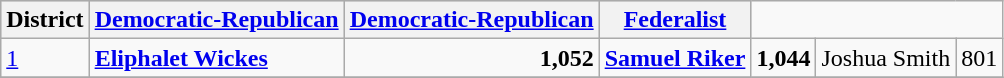<table class=wikitable>
<tr bgcolor=lightgrey>
<th>District</th>
<th><a href='#'>Democratic-Republican</a></th>
<th><a href='#'>Democratic-Republican</a></th>
<th><a href='#'>Federalist</a></th>
</tr>
<tr>
<td><a href='#'>1</a></td>
<td><strong><a href='#'>Eliphalet Wickes</a></strong></td>
<td align="right"><strong>1,052</strong></td>
<td><strong><a href='#'>Samuel Riker</a></strong></td>
<td align="right"><strong>1,044</strong></td>
<td>Joshua Smith</td>
<td align="right">801</td>
</tr>
<tr>
</tr>
</table>
